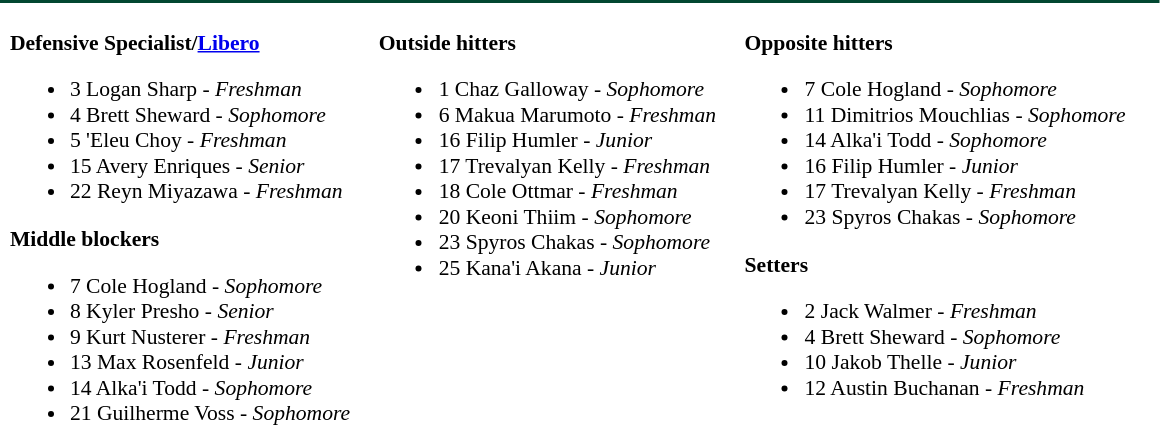<table class="toccolours" style="border-collapse:collapse; font-size:90%;">
<tr>
<td colspan="7" style=background:#024731;color:#FFFFFF; border: 2px solid #FFFFFF;></td>
</tr>
<tr>
</tr>
<tr>
<td width="03"> </td>
<td valign="top"><br><strong>Defensive Specialist/<a href='#'>Libero</a></strong><ul><li>3 Logan Sharp - <em> Freshman</em></li><li>4 Brett Sheward - <em>Sophomore</em></li><li>5 'Eleu Choy - <em> Freshman</em></li><li>15 Avery Enriques - <em>Senior</em></li><li>22 Reyn Miyazawa - <em>Freshman</em></li></ul><strong>Middle blockers</strong><ul><li>7 Cole Hogland - <em>Sophomore</em></li><li>8 Kyler Presho - <em>Senior</em></li><li>9 Kurt Nusterer - <em>Freshman</em></li><li>13 Max Rosenfeld - <em>Junior</em></li><li>14 Alka'i Todd - <em>Sophomore</em></li><li>21 Guilherme Voss  - <em>Sophomore</em></li></ul></td>
<td width="15"> </td>
<td valign="top"><br><strong>Outside hitters</strong><ul><li>1 Chaz Galloway - <em>Sophomore</em></li><li>6 Makua Marumoto - <em> Freshman</em></li><li>16 Filip Humler - <em>Junior</em></li><li>17 Trevalyan Kelly - <em>Freshman</em></li><li>18 Cole Ottmar - <em> Freshman</em></li><li>20 Keoni Thiim - <em>Sophomore</em></li><li>23 Spyros Chakas - <em>Sophomore</em></li><li>25 Kana'i Akana  - <em>Junior</em></li></ul></td>
<td width="15"> </td>
<td valign="top"><br><strong>Opposite hitters</strong><ul><li>7 Cole Hogland - <em>Sophomore</em></li><li>11 Dimitrios Mouchlias - <em>Sophomore</em></li><li>14 Alka'i Todd - <em>Sophomore</em></li><li>16 Filip Humler - <em>Junior</em></li><li>17 Trevalyan Kelly - <em>Freshman</em></li><li>23 Spyros Chakas - <em>Sophomore</em></li></ul><strong>Setters</strong><ul><li>2 Jack Walmer - <em> Freshman</em></li><li>4 Brett Sheward - <em> Sophomore</em></li><li>10 Jakob Thelle - <em>Junior</em></li><li>12 Austin Buchanan - <em> Freshman</em></li></ul></td>
<td width="20"> </td>
</tr>
</table>
